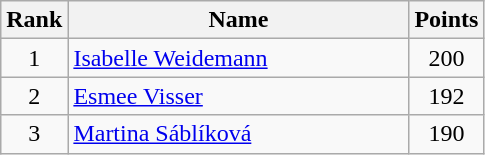<table class="wikitable" border="1" style="text-align:center">
<tr>
<th width=30>Rank</th>
<th width=220>Name</th>
<th width=25>Points</th>
</tr>
<tr>
<td>1</td>
<td align="left"> <a href='#'>Isabelle Weidemann</a></td>
<td>200</td>
</tr>
<tr>
<td>2</td>
<td align="left"> <a href='#'>Esmee Visser</a></td>
<td>192</td>
</tr>
<tr>
<td>3</td>
<td align="left"> <a href='#'>Martina Sáblíková</a></td>
<td>190</td>
</tr>
</table>
